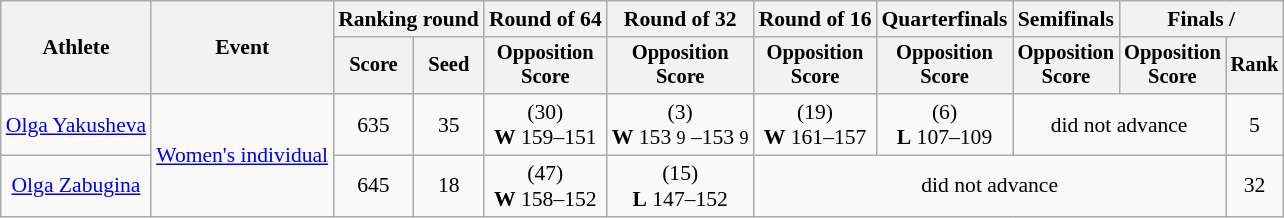<table class="wikitable" style="font-size:90%">
<tr>
<th rowspan="2">Athlete</th>
<th rowspan="2">Event</th>
<th colspan="2">Ranking round</th>
<th>Round of 64</th>
<th>Round of 32</th>
<th>Round of 16</th>
<th>Quarterfinals</th>
<th>Semifinals</th>
<th colspan="2">Finals / </th>
</tr>
<tr style="font-size:95%">
<th>Score</th>
<th>Seed</th>
<th>Opposition<br>Score</th>
<th>Opposition<br>Score</th>
<th>Opposition<br>Score</th>
<th>Opposition<br>Score</th>
<th>Opposition<br>Score</th>
<th>Opposition<br>Score</th>
<th>Rank</th>
</tr>
<tr align=center>
<td><a href='#'>Olga Yakusheva</a></td>
<td rowspan=2><a href='#'>Women's individual</a></td>
<td>635</td>
<td>35</td>
<td> (30)<br><strong>W</strong> 159–151</td>
<td> (3)<br><strong>W</strong> 153 <small>9</small> –153 <small>9</small></td>
<td> (19)<br><strong>W</strong> 161–157</td>
<td> (6)<br><strong>L</strong> 107–109</td>
<td colspan=2>did not advance</td>
<td>5</td>
</tr>
<tr align=center>
<td><a href='#'>Olga Zabugina</a></td>
<td>645</td>
<td>18</td>
<td> (47)<br><strong>W</strong> 158–152</td>
<td> (15)<br><strong>L</strong> 147–152</td>
<td colspan=4>did not advance</td>
<td>32</td>
</tr>
</table>
